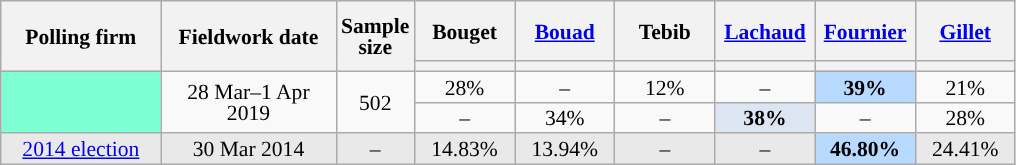<table class="wikitable sortable" style="text-align:center;font-size:90%;line-height:14px;">
<tr style="height:40px;">
<th style="width:100px;" rowspan="2">Polling firm</th>
<th style="width:110px;" rowspan="2">Fieldwork date</th>
<th style="width:35px;" rowspan="2">Sample<br>size</th>
<th class="unsortable" style="width:60px;">Bouget<br></th>
<th class="unsortable" style="width:60px;"><a href='#'>Bouad</a><br></th>
<th class="unsortable" style="width:60px;">Tebib<br></th>
<th class="unsortable" style="width:60px;"><a href='#'>Lachaud</a><br></th>
<th class="unsortable" style="width:60px;"><a href='#'>Fournier</a><br></th>
<th class="unsortable" style="width:60px;"><a href='#'>Gillet</a><br></th>
</tr>
<tr>
<th style="background:"></th>
<th style="background:"></th>
<th style="background:"></th>
<th style="background:"></th>
<th style="background:"></th>
<th style="background:"></th>
</tr>
<tr>
<td rowspan="2" style="background:aquamarine;"></td>
<td rowspan="2" data-sort-value="2019-04-01">28 Mar–1 Apr 2019</td>
<td rowspan="2">502</td>
<td>28%</td>
<td>–</td>
<td>12%</td>
<td>–</td>
<td style="background:#B9DAFF;"><strong>39%</strong></td>
<td>21%</td>
</tr>
<tr>
<td>–</td>
<td>34%</td>
<td>–</td>
<td style="background:#DEE5F2;"><strong>38%</strong></td>
<td>–</td>
<td>28%</td>
</tr>
<tr style="background:#E9E9E9;">
<td><a href='#'>2014 election</a></td>
<td data-sort-value="2014-03-30">30 Mar 2014</td>
<td>–</td>
<td>14.83%</td>
<td>13.94%</td>
<td>–</td>
<td>–</td>
<td style="background:#B9DAFF;"><strong>46.80%</strong></td>
<td>24.41%</td>
</tr>
</table>
